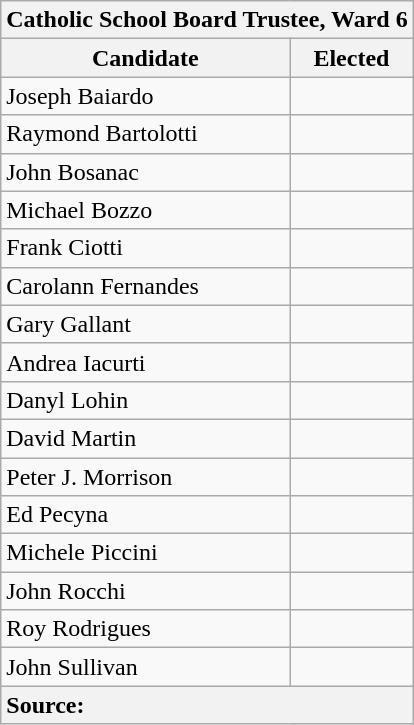<table class="wikitable">
<tr>
<th colspan=2>Catholic School Board Trustee, Ward 6</th>
</tr>
<tr>
<th>Candidate</th>
<th>Elected</th>
</tr>
<tr style="text-align:left;">
<td>Joseph Baiardo</td>
<td></td>
</tr>
<tr style="text-align:left;">
<td>Raymond Bartolotti</td>
<td></td>
</tr>
<tr style="text-align:left;">
<td>John Bosanac</td>
<td></td>
</tr>
<tr style="text-align:left;">
<td>Michael Bozzo</td>
<td></td>
</tr>
<tr style="text-align:left;">
<td>Frank Ciotti</td>
<td></td>
</tr>
<tr style="text-align:left;">
<td>Carolann Fernandes</td>
<td></td>
</tr>
<tr style="text-align:left;">
<td>Gary Gallant</td>
<td></td>
</tr>
<tr style="text-align:left;">
<td>Andrea Iacurti</td>
<td></td>
</tr>
<tr style="text-align:left;">
<td>Danyl Lohin</td>
<td></td>
</tr>
<tr style="text-align:left;">
<td>David Martin</td>
<td></td>
</tr>
<tr style="text-align:left;">
<td>Peter J. Morrison</td>
<td></td>
</tr>
<tr style="text-align:left;">
<td>Ed Pecyna</td>
<td></td>
</tr>
<tr style="text-align:left;">
<td>Michele Piccini</td>
<td></td>
</tr>
<tr style="text-align:left;">
<td>John Rocchi</td>
<td></td>
</tr>
<tr style="text-align:left;">
<td>Roy Rodrigues</td>
<td></td>
</tr>
<tr style="text-align:left;">
<td>John Sullivan</td>
<td></td>
</tr>
<tr>
<th colspan="2" style="text-align:left;">Source: <small></small></th>
</tr>
</table>
